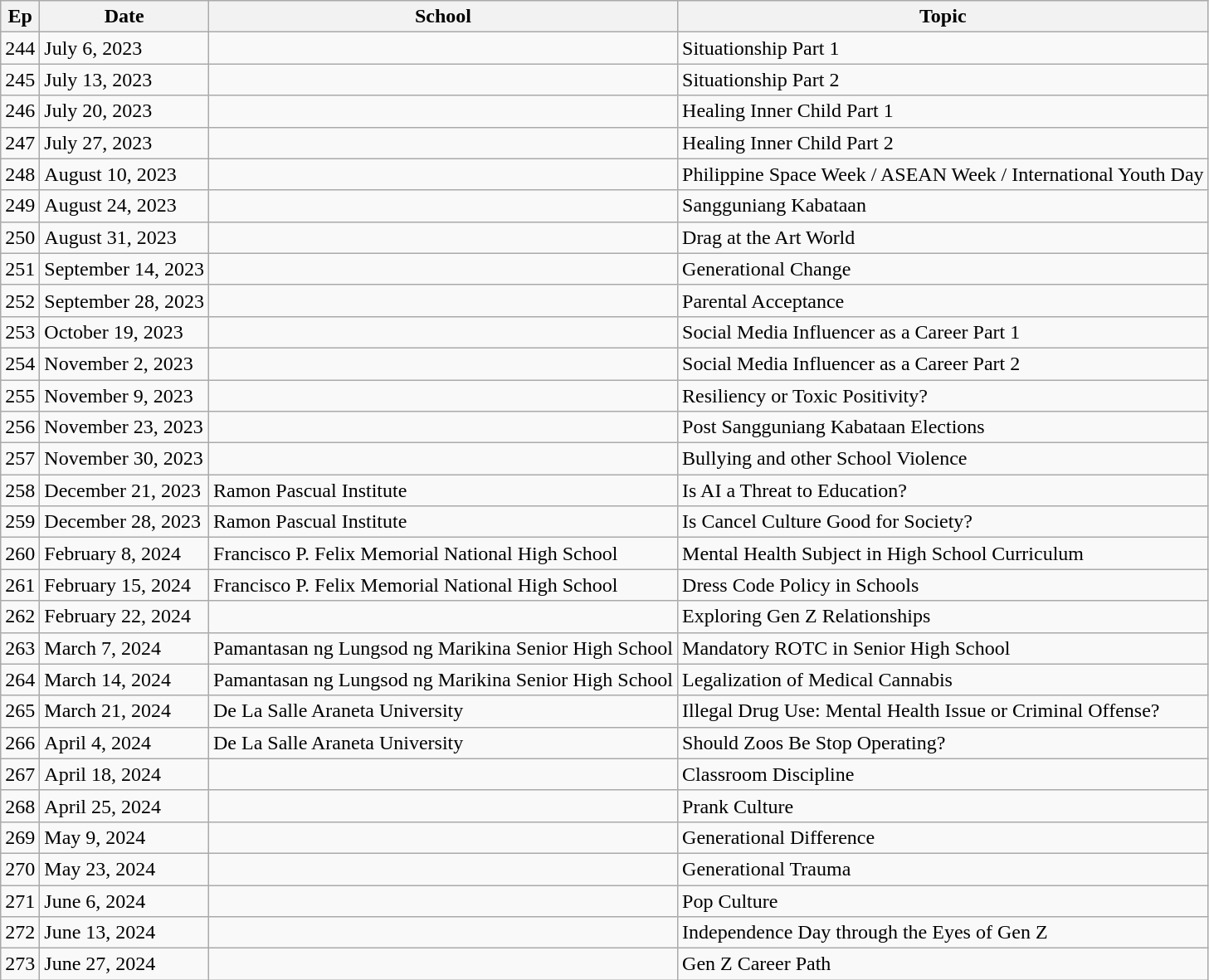<table class="wikitable table">
<tr>
<th>Ep</th>
<th>Date</th>
<th>School</th>
<th>Topic</th>
</tr>
<tr>
<td>244</td>
<td>July 6, 2023</td>
<td></td>
<td>Situationship Part 1</td>
</tr>
<tr>
<td>245</td>
<td>July 13, 2023</td>
<td></td>
<td>Situationship Part 2</td>
</tr>
<tr>
<td>246</td>
<td>July 20, 2023</td>
<td></td>
<td>Healing Inner Child Part 1</td>
</tr>
<tr>
<td>247</td>
<td>July 27, 2023</td>
<td></td>
<td>Healing Inner Child Part 2</td>
</tr>
<tr>
<td>248</td>
<td>August 10, 2023</td>
<td></td>
<td>Philippine Space Week / ASEAN Week / International Youth Day</td>
</tr>
<tr>
<td>249</td>
<td>August 24, 2023</td>
<td></td>
<td>Sangguniang Kabataan</td>
</tr>
<tr>
<td>250</td>
<td>August 31, 2023</td>
<td></td>
<td>Drag at the Art World</td>
</tr>
<tr>
<td>251</td>
<td>September 14, 2023</td>
<td></td>
<td>Generational Change</td>
</tr>
<tr>
<td>252</td>
<td>September 28, 2023</td>
<td></td>
<td>Parental Acceptance</td>
</tr>
<tr>
<td>253</td>
<td>October 19, 2023</td>
<td></td>
<td>Social Media Influencer as a Career Part 1</td>
</tr>
<tr>
<td>254</td>
<td>November 2, 2023</td>
<td></td>
<td>Social Media Influencer as a Career Part 2</td>
</tr>
<tr>
<td>255</td>
<td>November 9, 2023</td>
<td></td>
<td>Resiliency or Toxic Positivity?</td>
</tr>
<tr>
<td>256</td>
<td>November 23, 2023</td>
<td></td>
<td>Post Sangguniang Kabataan Elections</td>
</tr>
<tr>
<td>257</td>
<td>November 30, 2023</td>
<td></td>
<td>Bullying and other School Violence</td>
</tr>
<tr>
<td>258</td>
<td>December 21, 2023</td>
<td>Ramon Pascual Institute</td>
<td>Is AI a Threat to Education?</td>
</tr>
<tr>
<td>259</td>
<td>December 28, 2023</td>
<td>Ramon Pascual Institute</td>
<td>Is Cancel Culture Good for Society?</td>
</tr>
<tr>
<td>260</td>
<td>February 8, 2024</td>
<td>Francisco P. Felix Memorial National High School</td>
<td>Mental Health Subject in High School Curriculum</td>
</tr>
<tr>
<td>261</td>
<td>February 15, 2024</td>
<td>Francisco P. Felix Memorial National High School</td>
<td>Dress Code Policy in Schools</td>
</tr>
<tr>
<td>262</td>
<td>February 22, 2024</td>
<td></td>
<td>Exploring Gen Z Relationships</td>
</tr>
<tr>
<td>263</td>
<td>March 7, 2024</td>
<td>Pamantasan ng Lungsod ng Marikina Senior High School</td>
<td>Mandatory ROTC in Senior High School</td>
</tr>
<tr>
<td>264</td>
<td>March 14, 2024</td>
<td>Pamantasan ng Lungsod ng Marikina Senior High School</td>
<td>Legalization of Medical Cannabis</td>
</tr>
<tr>
<td>265</td>
<td>March 21, 2024</td>
<td>De La Salle Araneta University</td>
<td>Illegal Drug Use: Mental Health Issue or Criminal Offense?</td>
</tr>
<tr>
<td>266</td>
<td>April 4, 2024</td>
<td>De La Salle Araneta University</td>
<td>Should Zoos Be Stop Operating?</td>
</tr>
<tr>
<td>267</td>
<td>April 18, 2024</td>
<td></td>
<td>Classroom Discipline</td>
</tr>
<tr>
<td>268</td>
<td>April 25, 2024</td>
<td></td>
<td>Prank Culture</td>
</tr>
<tr>
<td>269</td>
<td>May 9, 2024</td>
<td></td>
<td>Generational Difference</td>
</tr>
<tr>
<td>270</td>
<td>May 23, 2024</td>
<td></td>
<td>Generational Trauma</td>
</tr>
<tr>
<td>271</td>
<td>June 6, 2024</td>
<td></td>
<td>Pop Culture</td>
</tr>
<tr>
<td>272</td>
<td>June 13, 2024</td>
<td></td>
<td>Independence Day through the Eyes of Gen Z</td>
</tr>
<tr>
<td>273</td>
<td>June 27, 2024</td>
<td></td>
<td>Gen Z Career Path</td>
</tr>
</table>
